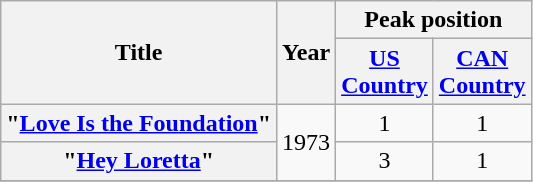<table class="wikitable plainrowheaders" style="text-align:center;">
<tr>
<th scope="col" rowspan = "2">Title</th>
<th scope="col" rowspan = "2">Year</th>
<th scope="col" colspan="2">Peak position</th>
</tr>
<tr>
<th><a href='#'>US<br>Country</a><br></th>
<th scope="col"><a href='#'>CAN<br>Country</a><br></th>
</tr>
<tr>
<th scope = "row">"<a href='#'>Love Is the Foundation</a>"</th>
<td rowspan = "2">1973</td>
<td>1</td>
<td>1</td>
</tr>
<tr>
<th scope = "row">"<a href='#'>Hey Loretta</a>"</th>
<td>3</td>
<td>1</td>
</tr>
<tr>
</tr>
</table>
